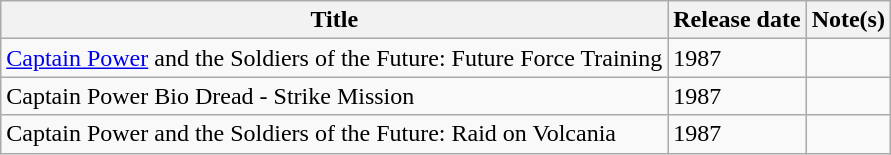<table class="wikitable sortable">
<tr>
<th>Title</th>
<th>Release date</th>
<th>Note(s)</th>
</tr>
<tr>
<td><a href='#'>Captain Power</a> and the Soldiers of the Future: Future Force Training</td>
<td>1987</td>
<td></td>
</tr>
<tr>
<td>Captain Power Bio Dread - Strike Mission</td>
<td>1987</td>
<td></td>
</tr>
<tr>
<td>Captain Power and the Soldiers of the Future: Raid on Volcania</td>
<td>1987</td>
<td></td>
</tr>
</table>
